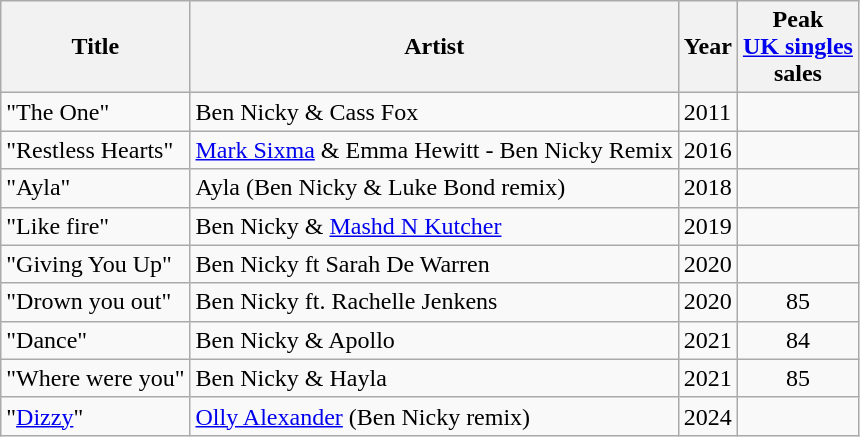<table class="wikitable sortable">
<tr>
<th>Title</th>
<th>Artist</th>
<th>Year</th>
<th>Peak<br><a href='#'>UK singles</a><br>sales</th>
</tr>
<tr>
<td>"The One"</td>
<td>Ben Nicky & Cass Fox</td>
<td>2011</td>
<td></td>
</tr>
<tr>
<td>"Restless Hearts"</td>
<td><a href='#'>Mark Sixma</a> & Emma Hewitt - Ben Nicky Remix</td>
<td>2016</td>
<td></td>
</tr>
<tr>
<td>"Ayla"</td>
<td>Ayla (Ben Nicky & Luke Bond remix)</td>
<td>2018</td>
<td></td>
</tr>
<tr>
<td>"Like fire"</td>
<td>Ben Nicky & <a href='#'>Mashd N Kutcher</a></td>
<td>2019</td>
<td></td>
</tr>
<tr>
<td>"Giving You Up"</td>
<td>Ben Nicky ft Sarah De Warren</td>
<td>2020</td>
<td></td>
</tr>
<tr>
<td>"Drown you out"</td>
<td>Ben Nicky ft. Rachelle Jenkens</td>
<td>2020</td>
<td style="text-align:center;">85</td>
</tr>
<tr>
<td>"Dance"</td>
<td>Ben Nicky & Apollo</td>
<td>2021</td>
<td style="text-align:center;">84</td>
</tr>
<tr>
<td>"Where were you"</td>
<td>Ben Nicky & Hayla</td>
<td>2021</td>
<td style="text-align:center;">85</td>
</tr>
<tr>
<td>"<a href='#'>Dizzy</a>"</td>
<td><a href='#'>Olly Alexander</a> (Ben Nicky remix)</td>
<td>2024</td>
<td></td>
</tr>
</table>
